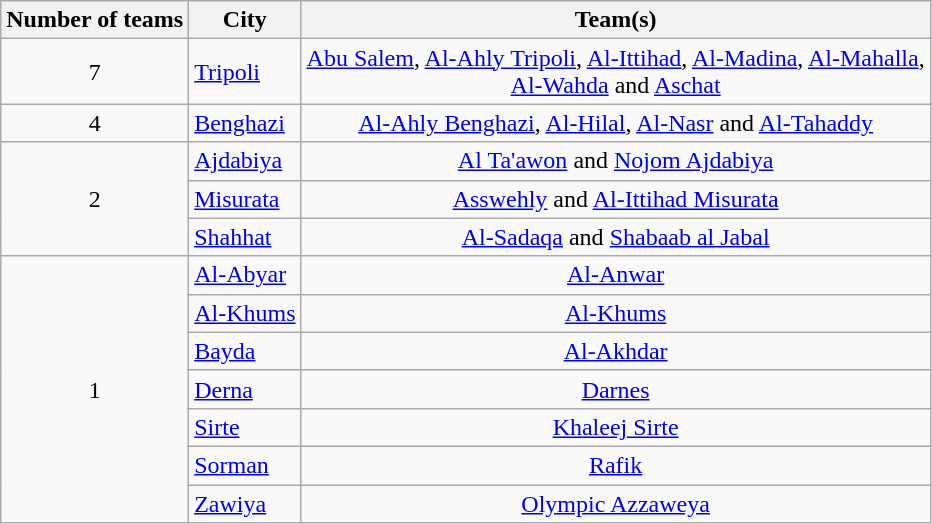<table class="wikitable" style="text-align:center">
<tr>
<th>Number of teams</th>
<th>City</th>
<th>Team(s)</th>
</tr>
<tr>
<td>7</td>
<td align="left"><a href='#'>Tripoli</a></td>
<td><a href='#'>Abu Salem</a>, <a href='#'>Al-Ahly Tripoli</a>, <a href='#'>Al-Ittihad</a>, <a href='#'>Al-Madina</a>, <a href='#'>Al-Mahalla</a>,<br><a href='#'>Al-Wahda</a> and <a href='#'>Aschat</a></td>
</tr>
<tr>
<td>4</td>
<td align="left"><a href='#'>Benghazi</a></td>
<td><a href='#'>Al-Ahly Benghazi</a>, <a href='#'>Al-Hilal</a>, <a href='#'>Al-Nasr</a> and <a href='#'>Al-Tahaddy</a></td>
</tr>
<tr>
<td rowspan="3">2</td>
<td align="left"><a href='#'>Ajdabiya</a></td>
<td><a href='#'>Al Ta'awon</a> and  <a href='#'>Nojom Ajdabiya</a></td>
</tr>
<tr>
<td align="left"><a href='#'>Misurata</a></td>
<td><a href='#'>Asswehly</a> and  <a href='#'>Al-Ittihad Misurata</a></td>
</tr>
<tr>
<td align="left"><a href='#'>Shahhat</a></td>
<td><a href='#'>Al-Sadaqa</a> and  <a href='#'>Shabaab al Jabal</a></td>
</tr>
<tr>
<td rowspan="7">1</td>
<td align="left"><a href='#'>Al-Abyar</a></td>
<td><a href='#'>Al-Anwar</a></td>
</tr>
<tr>
<td align="left"><a href='#'>Al-Khums</a></td>
<td><a href='#'>Al-Khums</a></td>
</tr>
<tr>
<td align="left"><a href='#'>Bayda</a></td>
<td><a href='#'>Al-Akhdar</a></td>
</tr>
<tr>
<td align="left"><a href='#'>Derna</a></td>
<td><a href='#'>Darnes</a></td>
</tr>
<tr>
<td align="left"><a href='#'>Sirte</a></td>
<td><a href='#'>Khaleej Sirte</a></td>
</tr>
<tr>
<td align="left"><a href='#'>Sorman</a></td>
<td><a href='#'>Rafik</a></td>
</tr>
<tr>
<td align="left"><a href='#'>Zawiya</a></td>
<td><a href='#'>Olympic Azzaweya</a></td>
</tr>
</table>
